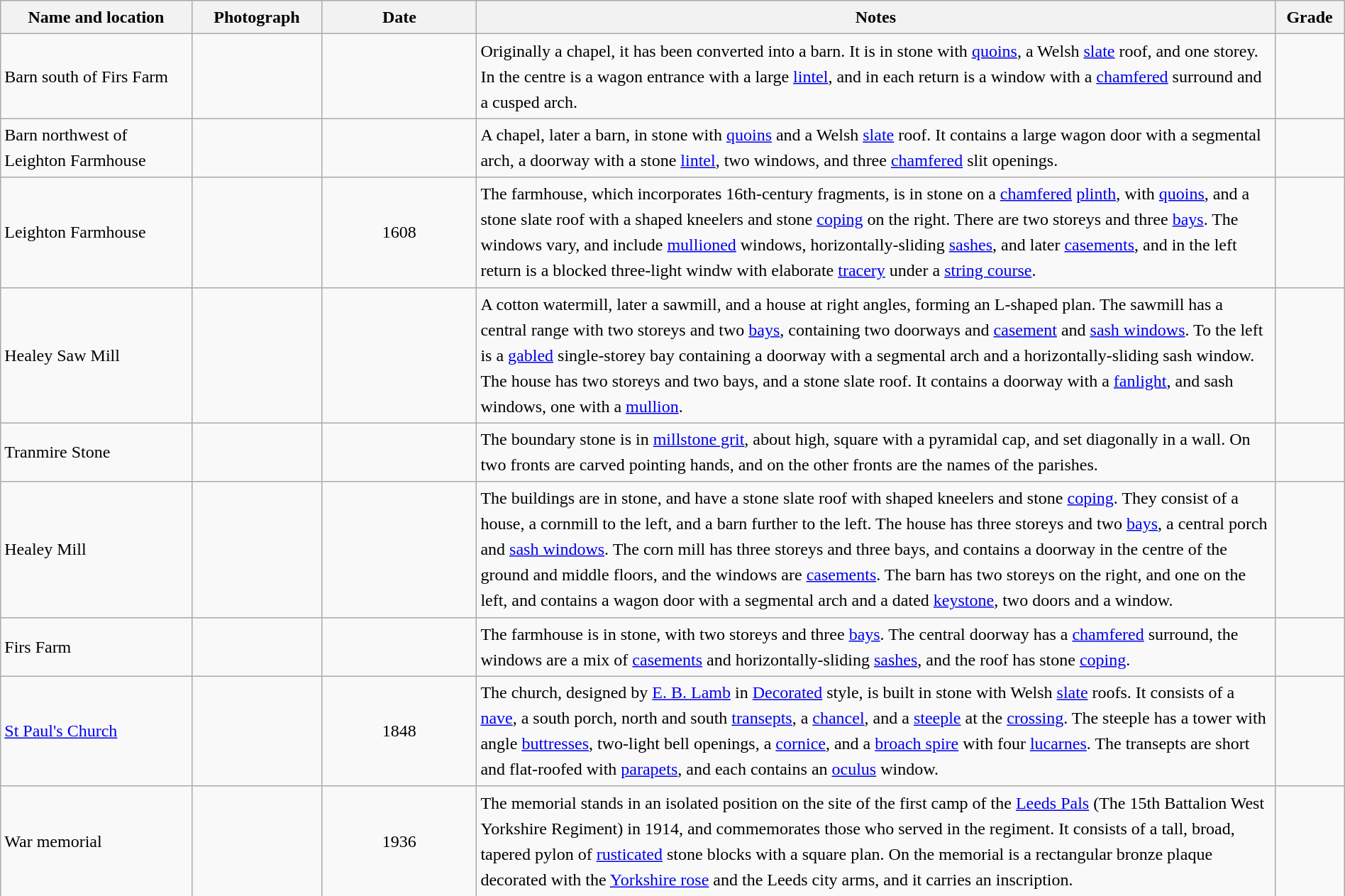<table class="wikitable sortable plainrowheaders" style="width:100%; border:0px; text-align:left; line-height:150%">
<tr>
<th scope="col"  style="width:150px">Name and location</th>
<th scope="col"  style="width:100px" class="unsortable">Photograph</th>
<th scope="col"  style="width:120px">Date</th>
<th scope="col"  style="width:650px" class="unsortable">Notes</th>
<th scope="col"  style="width:50px">Grade</th>
</tr>
<tr>
<td>Barn south of Firs Farm<br><small></small></td>
<td></td>
<td align="center"></td>
<td>Originally a chapel, it has been converted into a barn.  It is in stone with <a href='#'>quoins</a>, a Welsh <a href='#'>slate</a> roof, and one storey. In the centre is a wagon entrance with a large <a href='#'>lintel</a>, and in each return is a window with a <a href='#'>chamfered</a> surround and a cusped arch.</td>
<td align="center" ></td>
</tr>
<tr>
<td>Barn northwest of Leighton Farmhouse<br><small></small></td>
<td></td>
<td align="center"></td>
<td>A chapel, later a barn, in stone with <a href='#'>quoins</a> and a Welsh <a href='#'>slate</a> roof. It contains a large wagon door with a segmental arch, a doorway with a stone <a href='#'>lintel</a>, two windows, and three <a href='#'>chamfered</a> slit openings.</td>
<td align="center" ></td>
</tr>
<tr>
<td>Leighton Farmhouse<br><small></small></td>
<td></td>
<td align="center">1608</td>
<td>The farmhouse, which incorporates 16th-century fragments, is in stone on a <a href='#'>chamfered</a> <a href='#'>plinth</a>, with <a href='#'>quoins</a>, and a stone slate roof with a shaped kneelers and stone <a href='#'>coping</a> on the right. There are two storeys and three <a href='#'>bays</a>. The windows vary, and include <a href='#'>mullioned</a> windows, horizontally-sliding <a href='#'>sashes</a>, and later <a href='#'>casements</a>, and in the left return is a blocked three-light windw with elaborate <a href='#'>tracery</a> under a <a href='#'>string course</a>.</td>
<td align="center" ></td>
</tr>
<tr>
<td>Healey Saw Mill<br><small></small></td>
<td></td>
<td align="center"></td>
<td>A cotton watermill, later a sawmill, and a house at right angles, forming an L-shaped plan.  The sawmill has a central range with two storeys and two <a href='#'>bays</a>, containing two doorways and <a href='#'>casement</a> and <a href='#'>sash windows</a>. To the left is a <a href='#'>gabled</a> single-storey bay containing a doorway with a segmental arch and a horizontally-sliding sash window. The house has two storeys and two bays, and a stone slate roof.  It contains a doorway with a <a href='#'>fanlight</a>, and sash windows, one with a <a href='#'>mullion</a>.</td>
<td align="center" ></td>
</tr>
<tr>
<td>Tranmire Stone<br><small></small></td>
<td></td>
<td align="center"></td>
<td>The boundary stone is in <a href='#'>millstone grit</a>, about  high, square with a pyramidal cap, and set diagonally in a wall.  On two fronts are carved pointing hands, and on the other fronts are the names of the parishes.</td>
<td align="center" ></td>
</tr>
<tr>
<td>Healey Mill<br><small></small></td>
<td></td>
<td align="center"></td>
<td>The buildings are in stone, and have a stone slate roof with shaped kneelers and stone <a href='#'>coping</a>. They consist of a house, a cornmill to the left, and a barn further to the left. The house has three storeys and two <a href='#'>bays</a>, a central porch and <a href='#'>sash windows</a>. The corn mill has three storeys and three bays, and contains a doorway in the centre of the ground and middle floors, and the windows are <a href='#'>casements</a>. The barn has two storeys on the right, and one on the left, and contains a wagon door with a segmental arch and a dated <a href='#'>keystone</a>, two doors and a window.</td>
<td align="center" ></td>
</tr>
<tr>
<td>Firs Farm<br><small></small></td>
<td></td>
<td align="center"></td>
<td>The farmhouse is in stone, with two storeys and three <a href='#'>bays</a>. The central doorway has a <a href='#'>chamfered</a> surround, the windows are a mix of <a href='#'>casements</a> and horizontally-sliding <a href='#'>sashes</a>, and the roof has stone <a href='#'>coping</a>.</td>
<td align="center" ></td>
</tr>
<tr>
<td><a href='#'>St Paul's Church</a><br><small></small></td>
<td></td>
<td align="center">1848</td>
<td>The church, designed by <a href='#'>E. B. Lamb</a> in <a href='#'>Decorated</a> style, is built in stone with Welsh <a href='#'>slate</a> roofs. It consists of a <a href='#'>nave</a>, a south porch, north and south  <a href='#'>transepts</a>, a <a href='#'>chancel</a>, and a <a href='#'>steeple</a> at the <a href='#'>crossing</a>. The steeple has a tower with angle <a href='#'>buttresses</a>, two-light bell openings, a <a href='#'>cornice</a>, and a <a href='#'>broach spire</a> with four <a href='#'>lucarnes</a>. The transepts are short and flat-roofed with <a href='#'>parapets</a>, and each contains an <a href='#'>oculus</a> window.</td>
<td align="center" ></td>
</tr>
<tr>
<td>War memorial<br><small></small></td>
<td></td>
<td align="center">1936</td>
<td>The memorial stands in an isolated position on the site of the first camp of the <a href='#'>Leeds Pals</a> (The 15th Battalion West Yorkshire Regiment) in 1914, and commemorates those who served in the regiment. It consists of a tall, broad, tapered pylon of <a href='#'>rusticated</a> stone blocks with a square  plan. On the memorial is a rectangular bronze plaque decorated with the <a href='#'>Yorkshire rose</a> and the Leeds city arms, and it carries an inscription.</td>
<td align="center" ></td>
</tr>
<tr>
</tr>
</table>
